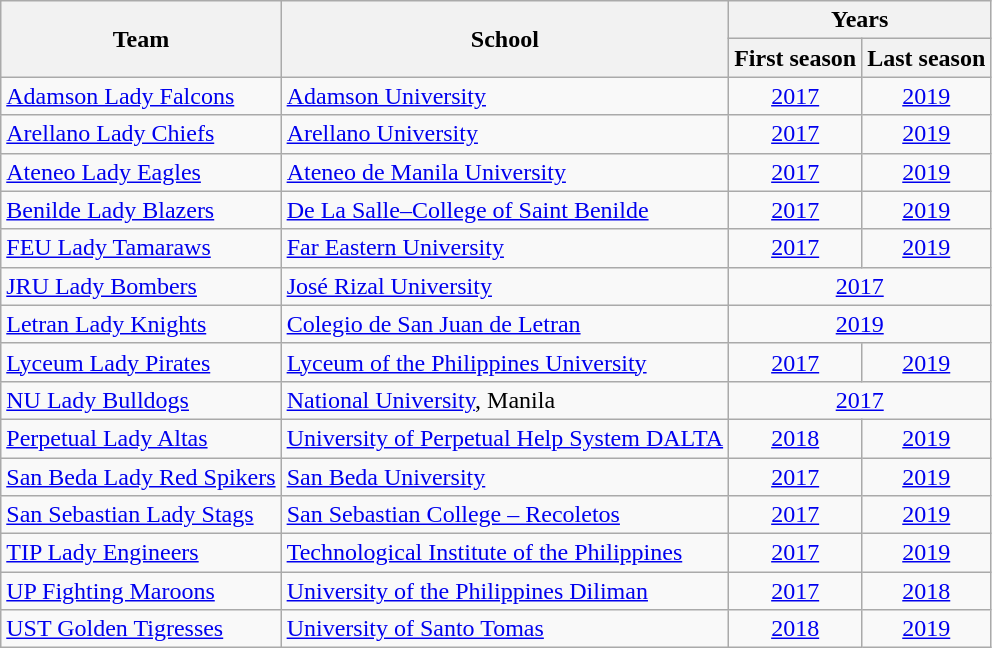<table class="wikitable sortable">
<tr>
<th rowspan="2">Team</th>
<th rowspan="2">School</th>
<th colspan="2">Years</th>
</tr>
<tr>
<th>First season</th>
<th>Last season</th>
</tr>
<tr>
<td><a href='#'>Adamson Lady Falcons</a></td>
<td><a href='#'>Adamson University</a></td>
<td style="text-align:center"><a href='#'>2017</a></td>
<td style="text-align:center"><a href='#'>2019</a></td>
</tr>
<tr>
<td><a href='#'>Arellano Lady Chiefs</a></td>
<td><a href='#'>Arellano University</a></td>
<td style="text-align:center"><a href='#'>2017</a></td>
<td style="text-align:center"><a href='#'>2019</a></td>
</tr>
<tr>
<td><a href='#'>Ateneo Lady Eagles</a></td>
<td><a href='#'>Ateneo de Manila University</a></td>
<td style="text-align:center"><a href='#'>2017</a></td>
<td style="text-align:center"><a href='#'>2019</a></td>
</tr>
<tr>
<td><a href='#'>Benilde Lady Blazers</a></td>
<td><a href='#'>De La Salle–College of Saint Benilde</a></td>
<td style="text-align:center"><a href='#'>2017</a></td>
<td style="text-align:center"><a href='#'>2019</a></td>
</tr>
<tr>
<td><a href='#'>FEU Lady Tamaraws</a></td>
<td><a href='#'>Far Eastern University</a></td>
<td style="text-align:center"><a href='#'>2017</a></td>
<td style="text-align:center"><a href='#'>2019</a></td>
</tr>
<tr>
<td><a href='#'>JRU Lady Bombers</a></td>
<td><a href='#'>José Rizal University</a></td>
<td style="text-align:center" colspan="2"><a href='#'>2017</a></td>
</tr>
<tr>
<td><a href='#'>Letran Lady Knights</a></td>
<td><a href='#'>Colegio de San Juan de Letran</a></td>
<td style="text-align:center" colspan="2"><a href='#'>2019</a></td>
</tr>
<tr>
<td><a href='#'>Lyceum Lady Pirates</a></td>
<td><a href='#'>Lyceum of the Philippines University</a></td>
<td style="text-align:center"><a href='#'>2017</a></td>
<td style="text-align:center"><a href='#'>2019</a></td>
</tr>
<tr>
<td><a href='#'>NU Lady Bulldogs</a></td>
<td><a href='#'>National University</a>, Manila</td>
<td style="text-align:center" colspan="2"><a href='#'>2017</a></td>
</tr>
<tr>
<td><a href='#'>Perpetual Lady Altas</a></td>
<td><a href='#'>University of Perpetual Help System DALTA</a></td>
<td style="text-align:center"><a href='#'>2018</a></td>
<td style="text-align:center"><a href='#'>2019</a></td>
</tr>
<tr>
<td><a href='#'>San Beda Lady Red Spikers</a></td>
<td><a href='#'>San Beda University</a></td>
<td style="text-align:center"><a href='#'>2017</a></td>
<td style="text-align:center"><a href='#'>2019</a></td>
</tr>
<tr>
<td><a href='#'>San Sebastian Lady Stags</a></td>
<td><a href='#'>San Sebastian College – Recoletos</a></td>
<td style="text-align:center"><a href='#'>2017</a></td>
<td style="text-align:center"><a href='#'>2019</a></td>
</tr>
<tr>
<td><a href='#'>TIP Lady Engineers</a></td>
<td><a href='#'>Technological Institute of the Philippines</a></td>
<td style="text-align:center"><a href='#'>2017</a></td>
<td style="text-align:center"><a href='#'>2019</a></td>
</tr>
<tr>
<td><a href='#'>UP Fighting Maroons</a></td>
<td><a href='#'>University of the Philippines Diliman</a></td>
<td style="text-align:center"><a href='#'>2017</a></td>
<td style="text-align:center"><a href='#'>2018</a></td>
</tr>
<tr>
<td><a href='#'>UST Golden Tigresses</a></td>
<td><a href='#'>University of Santo Tomas</a></td>
<td style="text-align:center"><a href='#'>2018</a></td>
<td style="text-align:center"><a href='#'>2019</a></td>
</tr>
</table>
